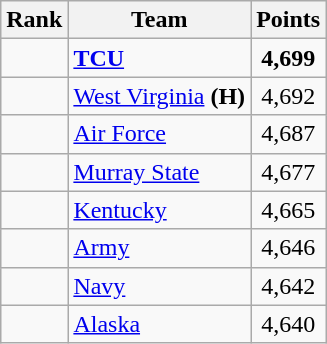<table class="wikitable sortable" style="text-align:center">
<tr>
<th>Rank</th>
<th>Team</th>
<th>Points</th>
</tr>
<tr>
<td></td>
<td align="left"><strong><a href='#'>TCU</a></strong></td>
<td><strong>4,699</strong></td>
</tr>
<tr>
<td></td>
<td align="left"><a href='#'>West Virginia</a> <strong>(H)</strong></td>
<td>4,692</td>
</tr>
<tr>
<td></td>
<td align="left"><a href='#'>Air Force</a></td>
<td>4,687</td>
</tr>
<tr>
<td></td>
<td align="left"><a href='#'>Murray State</a></td>
<td>4,677</td>
</tr>
<tr>
<td></td>
<td align="left"><a href='#'>Kentucky</a></td>
<td>4,665</td>
</tr>
<tr>
<td></td>
<td align="left"><a href='#'>Army</a></td>
<td>4,646</td>
</tr>
<tr>
<td></td>
<td align="left"><a href='#'>Navy</a></td>
<td>4,642</td>
</tr>
<tr>
<td></td>
<td align="left"><a href='#'>Alaska</a></td>
<td>4,640</td>
</tr>
</table>
